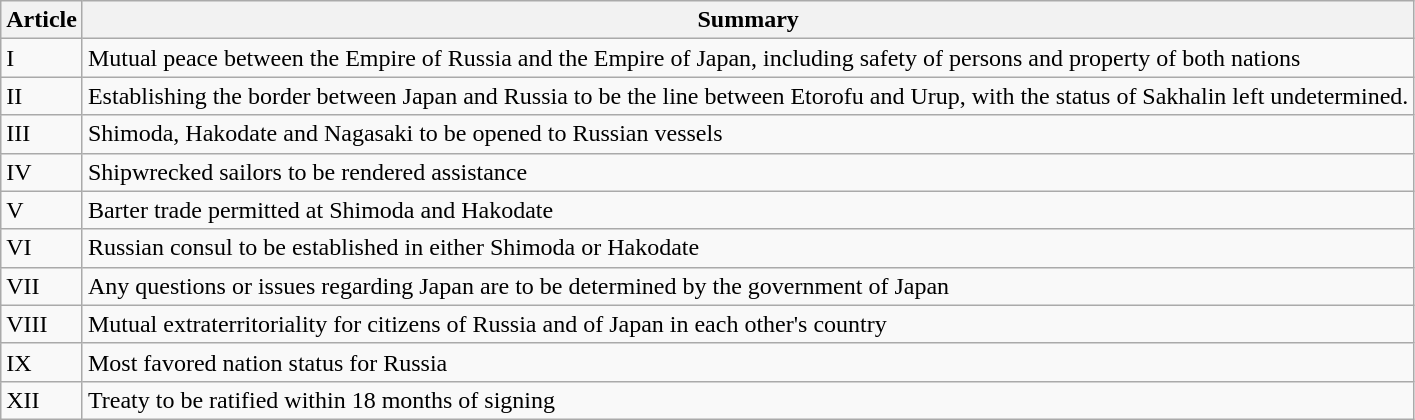<table class="wikitable">
<tr>
<th>Article</th>
<th>Summary</th>
</tr>
<tr>
<td>I</td>
<td>Mutual peace between the Empire of Russia and the Empire of Japan, including safety of persons and property of both nations</td>
</tr>
<tr>
<td>II</td>
<td>Establishing the border between Japan and Russia to be the line between Etorofu and Urup, with the status of Sakhalin left undetermined.</td>
</tr>
<tr>
<td>III</td>
<td>Shimoda, Hakodate and Nagasaki to be opened to Russian vessels</td>
</tr>
<tr>
<td>IV</td>
<td>Shipwrecked sailors to be rendered assistance</td>
</tr>
<tr>
<td>V</td>
<td>Barter trade permitted at Shimoda and Hakodate</td>
</tr>
<tr>
<td>VI</td>
<td>Russian consul to be established in either Shimoda or Hakodate</td>
</tr>
<tr>
<td>VII</td>
<td>Any questions or issues regarding Japan are to be determined by the government of Japan</td>
</tr>
<tr>
<td>VIII</td>
<td>Mutual extraterritoriality for citizens of Russia and of Japan in each other's country</td>
</tr>
<tr>
<td>IX</td>
<td>Most favored nation status for Russia</td>
</tr>
<tr>
<td>XII</td>
<td>Treaty to be ratified within 18 months of signing</td>
</tr>
</table>
